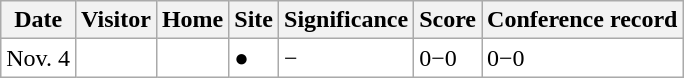<table class="wikitable">
<tr>
<th>Date</th>
<th>Visitor</th>
<th>Home</th>
<th>Site</th>
<th>Significance</th>
<th>Score</th>
<th>Conference record</th>
</tr>
<tr style="background:#FFF;">
<td>Nov. 4</td>
<td></td>
<td></td>
<td>●</td>
<td>−</td>
<td>0−0</td>
<td>0−0</td>
</tr>
</table>
